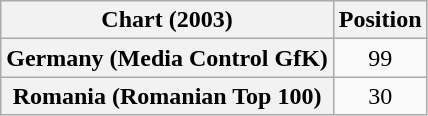<table class="wikitable plainrowheaders" style="text-align:center">
<tr>
<th>Chart (2003)</th>
<th>Position</th>
</tr>
<tr>
<th scope="row">Germany (Media Control GfK)</th>
<td>99</td>
</tr>
<tr>
<th scope="row">Romania (Romanian Top 100)</th>
<td>30</td>
</tr>
</table>
